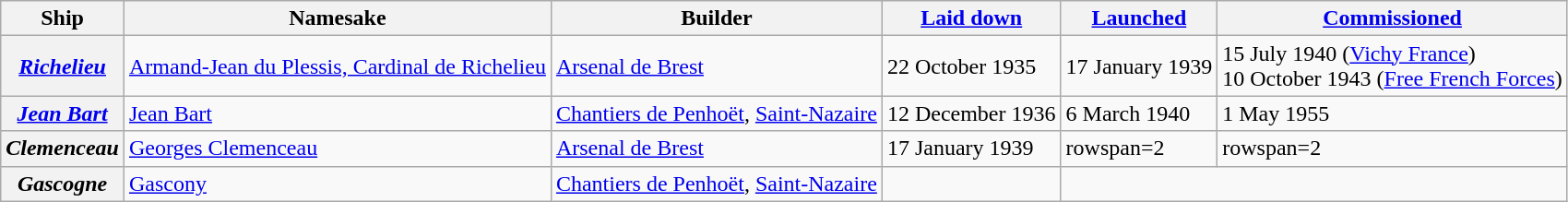<table class="wikitable plainrowheaders">
<tr>
<th scope="col">Ship</th>
<th scope="col">Namesake</th>
<th scope="col">Builder</th>
<th scope="col"><a href='#'>Laid down</a></th>
<th scope="col"><a href='#'>Launched</a></th>
<th scope="col"><a href='#'>Commissioned</a></th>
</tr>
<tr>
<th scope="row"><a href='#'><em>Richelieu</em></a></th>
<td><a href='#'>Armand-Jean du Plessis, Cardinal de Richelieu</a></td>
<td><a href='#'>Arsenal de Brest</a></td>
<td>22 October 1935</td>
<td>17 January 1939</td>
<td>15 July 1940 (<a href='#'>Vichy France</a>)<br>10 October 1943 (<a href='#'>Free French Forces</a>)</td>
</tr>
<tr>
<th scope="row"><a href='#'><em>Jean Bart</em></a></th>
<td><a href='#'>Jean Bart</a></td>
<td><a href='#'>Chantiers de Penhoët</a>, <a href='#'>Saint-Nazaire</a></td>
<td>12 December 1936</td>
<td>6 March 1940</td>
<td>1 May 1955</td>
</tr>
<tr>
<th scope="row"><em>Clemenceau</em></th>
<td><a href='#'>Georges Clemenceau</a></td>
<td><a href='#'>Arsenal de Brest</a></td>
<td>17 January 1939</td>
<td>rowspan=2 </td>
<td>rowspan=2 </td>
</tr>
<tr>
<th scope="row"><em>Gascogne</em></th>
<td><a href='#'>Gascony</a></td>
<td><a href='#'>Chantiers de Penhoët</a>, <a href='#'>Saint-Nazaire</a></td>
<td></td>
</tr>
</table>
